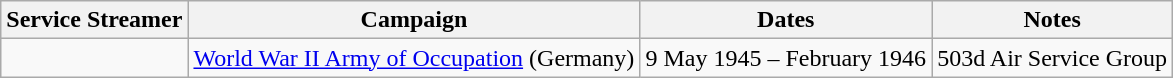<table class="wikitable">
<tr>
<th>Service Streamer</th>
<th>Campaign</th>
<th>Dates</th>
<th>Notes</th>
</tr>
<tr>
<td></td>
<td><a href='#'>World War II Army of Occupation</a> (Germany)</td>
<td>9 May 1945 – February 1946</td>
<td>503d Air Service Group</td>
</tr>
</table>
